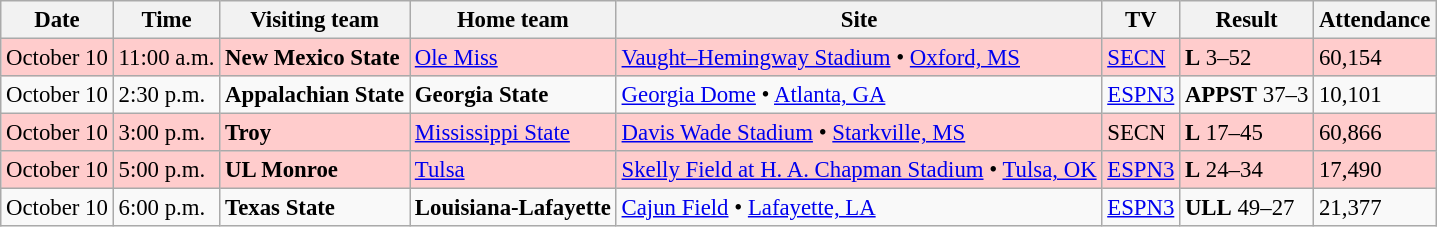<table class="wikitable" style="font-size:95%;">
<tr>
<th>Date</th>
<th>Time</th>
<th>Visiting team</th>
<th>Home team</th>
<th>Site</th>
<th>TV</th>
<th>Result</th>
<th>Attendance</th>
</tr>
<tr style="background:#fcc">
<td>October 10</td>
<td>11:00 a.m.</td>
<td><strong>New Mexico State</strong></td>
<td><a href='#'>Ole Miss</a></td>
<td><a href='#'>Vaught–Hemingway Stadium</a> • <a href='#'>Oxford, MS</a></td>
<td><a href='#'>SECN</a></td>
<td><strong>L</strong> 3–52</td>
<td>60,154</td>
</tr>
<tr style="background:">
<td>October 10</td>
<td>2:30 p.m.</td>
<td><strong>Appalachian State</strong></td>
<td><strong>Georgia State</strong></td>
<td><a href='#'>Georgia Dome</a> • <a href='#'>Atlanta, GA</a></td>
<td><a href='#'>ESPN3</a></td>
<td><strong>APPST</strong> 37–3</td>
<td>10,101</td>
</tr>
<tr style="background:#fcc">
<td>October 10</td>
<td>3:00 p.m.</td>
<td><strong>Troy</strong></td>
<td><a href='#'>Mississippi State</a></td>
<td><a href='#'>Davis Wade Stadium</a> • <a href='#'>Starkville, MS</a></td>
<td>SECN</td>
<td><strong>L</strong> 17–45</td>
<td>60,866</td>
</tr>
<tr style="background:#fcc">
<td>October 10</td>
<td>5:00 p.m.</td>
<td><strong>UL Monroe</strong></td>
<td><a href='#'>Tulsa</a></td>
<td><a href='#'>Skelly Field at H. A. Chapman Stadium</a> • <a href='#'>Tulsa, OK</a></td>
<td><a href='#'>ESPN3</a></td>
<td><strong>L</strong> 24–34</td>
<td>17,490</td>
</tr>
<tr style="background:">
<td>October 10</td>
<td>6:00 p.m.</td>
<td><strong>Texas State</strong></td>
<td><strong>Louisiana-Lafayette</strong></td>
<td><a href='#'>Cajun Field</a> • <a href='#'>Lafayette, LA</a></td>
<td><a href='#'>ESPN3</a></td>
<td><strong>ULL</strong> 49–27</td>
<td>21,377</td>
</tr>
</table>
